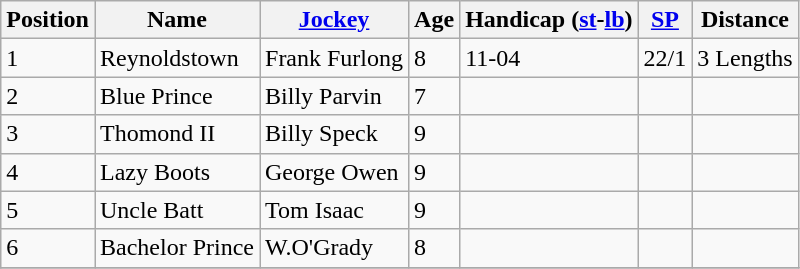<table class="wikitable sortable">
<tr>
<th>Position</th>
<th>Name</th>
<th><a href='#'>Jockey</a></th>
<th data-sort-type="number">Age</th>
<th>Handicap (<a href='#'>st</a>-<a href='#'>lb</a>)</th>
<th><a href='#'>SP</a></th>
<th>Distance</th>
</tr>
<tr>
<td>1</td>
<td>Reynoldstown</td>
<td>Frank Furlong</td>
<td>8</td>
<td>11-04</td>
<td>22/1</td>
<td>3 Lengths</td>
</tr>
<tr>
<td>2</td>
<td>Blue Prince</td>
<td>Billy Parvin</td>
<td>7</td>
<td></td>
<td></td>
<td></td>
</tr>
<tr>
<td>3</td>
<td>Thomond II</td>
<td>Billy Speck</td>
<td>9</td>
<td></td>
<td></td>
<td></td>
</tr>
<tr>
<td>4</td>
<td>Lazy Boots</td>
<td>George Owen</td>
<td>9</td>
<td></td>
<td></td>
<td></td>
</tr>
<tr>
<td>5</td>
<td>Uncle Batt</td>
<td>Tom Isaac</td>
<td>9</td>
<td></td>
<td></td>
<td></td>
</tr>
<tr>
<td>6</td>
<td>Bachelor Prince</td>
<td>W.O'Grady</td>
<td>8</td>
<td></td>
<td></td>
<td></td>
</tr>
<tr>
</tr>
</table>
